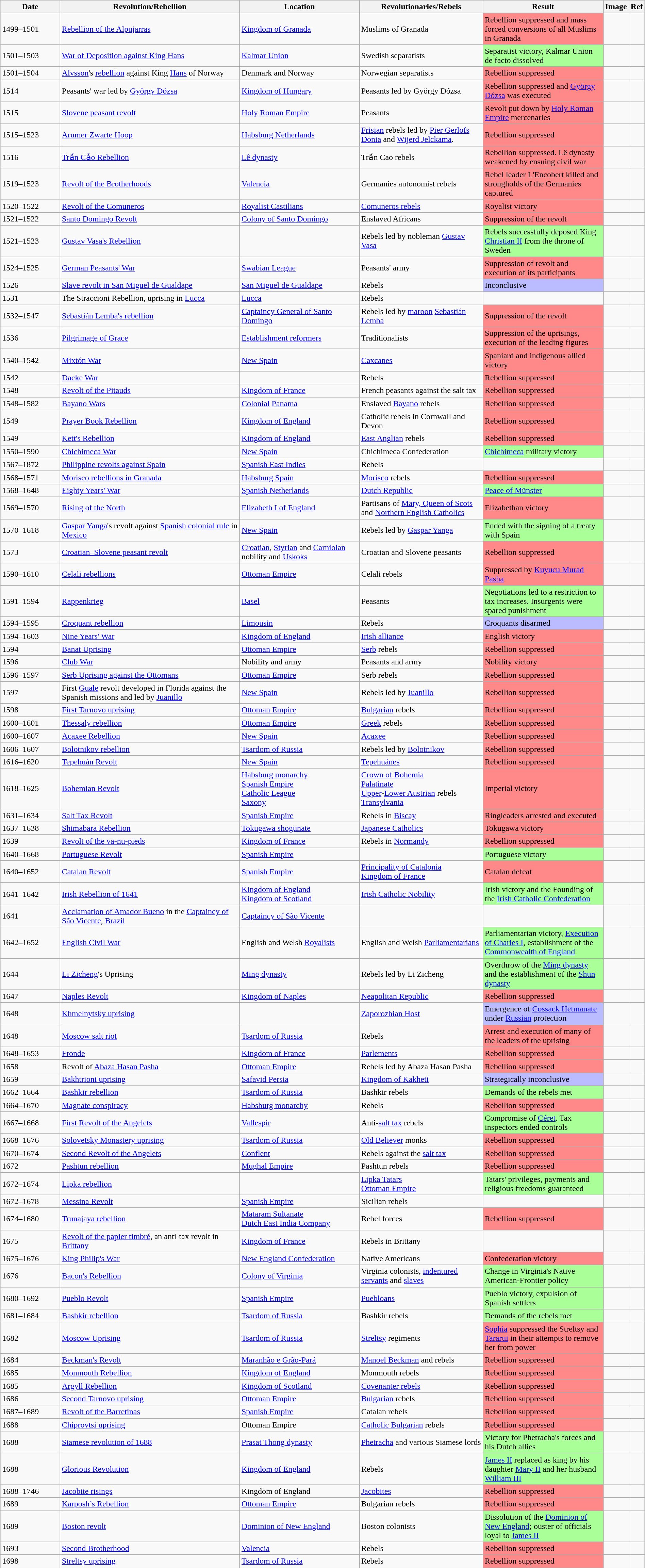<table class="wikitable sortable sticky-header" style="width:100%;">
<tr>
<th style="width:10%;">Date</th>
<th style="width:30%;">Revolution/Rebellion</th>
<th style="width:20%;">Location</th>
<th style="width:20%;">Revolutionaries/Rebels</th>
<th style="width:20%;">Result</th>
<th style="width:30%;">Image</th>
<th style="width:10%;">Ref</th>
</tr>
<tr>
<td>1499–1501</td>
<td><a href='#'>Rebellion of the Alpujarras</a></td>
<td><a href='#'>Kingdom of Granada</a></td>
<td>Muslims of Granada</td>
<td style="background:#F88">Rebellion suppressed and mass forced conversions of all Muslims in Granada</td>
<td></td>
<td></td>
</tr>
<tr>
<td>1501–1503</td>
<td><a href='#'>War of Deposition against King Hans</a></td>
<td><a href='#'>Kalmar Union</a></td>
<td>Swedish separatists</td>
<td style="background:#AF9">Separatist victory, Kalmar Union de facto dissolved</td>
<td></td>
<td></td>
</tr>
<tr>
<td>1501–1504</td>
<td><a href='#'>Alvsson</a>'s <a href='#'>rebellion</a> against King <a href='#'>Hans</a> of Norway</td>
<td>Denmark and Norway</td>
<td>Norwegian separatists</td>
<td style="background:#F88">Rebellion suppressed</td>
<td></td>
<td></td>
</tr>
<tr>
<td>1514</td>
<td>Peasants' war led by <a href='#'>György Dózsa</a></td>
<td><a href='#'>Kingdom of Hungary</a></td>
<td>Peasants led by György Dózsa</td>
<td style="background:#F88">Rebellion suppressed and <a href='#'>György Dózsa</a> was executed</td>
<td></td>
<td></td>
</tr>
<tr>
<td>1515</td>
<td><a href='#'>Slovene peasant revolt</a></td>
<td><a href='#'>Holy Roman Empire</a></td>
<td>Peasants</td>
<td style="background:#F88">Revolt put down by <a href='#'>Holy Roman Empire</a> mercenaries</td>
<td></td>
<td></td>
</tr>
<tr>
<td>1515–1523</td>
<td><a href='#'>Arumer Zwarte Hoop</a></td>
<td><a href='#'>Habsburg Netherlands</a></td>
<td><a href='#'>Frisian</a> rebels led by <a href='#'>Pier Gerlofs Donia</a> and <a href='#'>Wijerd Jelckama</a>.</td>
<td style="background:#F88">Rebellion suppressed</td>
<td></td>
<td></td>
</tr>
<tr>
<td>1516</td>
<td><a href='#'>Trần Cảo Rebellion</a></td>
<td><a href='#'>Lê dynasty</a></td>
<td> Trần Cao rebels</td>
<td style="background:#F88">Rebellion suppressed. Lê dynasty weakened by ensuing civil war</td>
<td></td>
<td></td>
</tr>
<tr>
<td>1519–1523</td>
<td><a href='#'>Revolt of the Brotherhoods</a></td>
<td><a href='#'>Valencia</a></td>
<td>Germanies autonomist rebels</td>
<td style="background:#F88">Rebel leader L'Encobert killed and strongholds of the Germanies captured</td>
<td></td>
<td></td>
</tr>
<tr>
<td>1520–1522</td>
<td><a href='#'>Revolt of the Comuneros</a></td>
<td><a href='#'>Royalist Castilians</a></td>
<td><a href='#'>Comuneros rebels</a></td>
<td style="background:#F88">Royalist victory</td>
<td></td>
<td></td>
</tr>
<tr>
<td>1521–1522</td>
<td><a href='#'>Santo Domingo Revolt</a></td>
<td> <a href='#'>Colony of Santo Domingo</a></td>
<td>Enslaved Africans</td>
<td style="background:#F88">Suppression of the revolt</td>
<td></td>
<td></td>
</tr>
<tr>
<td>1521–1523</td>
<td><a href='#'>Gustav Vasa's Rebellion</a></td>
<td></td>
<td>Rebels led by nobleman <a href='#'>Gustav Vasa</a></td>
<td style="background:#AF9">Rebels successfully deposed King <a href='#'>Christian II</a> from the throne of Sweden</td>
<td></td>
<td></td>
</tr>
<tr>
<td>1524–1525</td>
<td><a href='#'>German Peasants' War</a></td>
<td> <a href='#'>Swabian League</a></td>
<td> Peasants' army</td>
<td style="background:#F88">Suppression of revolt and execution of its participants</td>
<td></td>
<td></td>
</tr>
<tr>
<td>1526</td>
<td><a href='#'>Slave revolt in San Miguel de Gualdape</a></td>
<td> <a href='#'>San Miguel de Gualdape</a></td>
<td>Rebels</td>
<td style="background:#BBF">Inconclusive</td>
<td></td>
<td></td>
</tr>
<tr>
<td>1531</td>
<td>The Straccioni Rebellion, uprising in <a href='#'>Lucca</a></td>
<td> <a href='#'>Lucca</a></td>
<td>Rebels</td>
<td></td>
<td></td>
<td></td>
</tr>
<tr>
<td>1532–1547</td>
<td><a href='#'>Sebastián Lemba's rebellion</a></td>
<td> <a href='#'>Captaincy General of Santo Domingo</a></td>
<td>Rebels led by <a href='#'>maroon</a> <a href='#'>Sebastián Lemba</a></td>
<td style="background:#F88">Suppression of the revolt</td>
<td></td>
<td></td>
</tr>
<tr>
<td>1536</td>
<td><a href='#'>Pilgrimage of Grace</a></td>
<td> <a href='#'>Establishment reformers</a></td>
<td> Traditionalists</td>
<td style="background:#F88">Suppression of the uprisings, execution of the leading figures</td>
<td></td>
<td></td>
</tr>
<tr>
<td>1540–1542</td>
<td><a href='#'>Mixtón War</a></td>
<td> <a href='#'>New Spain</a></td>
<td><a href='#'>Caxcanes</a></td>
<td style="background:#F88">Spaniard and indigenous allied victory</td>
<td></td>
<td></td>
</tr>
<tr>
<td>1542</td>
<td><a href='#'>Dacke War</a></td>
<td></td>
<td>Rebels</td>
<td style="background:#F88">Rebellion suppressed</td>
<td></td>
<td></td>
</tr>
<tr>
<td>1548</td>
<td><a href='#'>Revolt of the Pitauds</a></td>
<td> <a href='#'>Kingdom of France</a></td>
<td>French peasants against the salt tax</td>
<td style="background:#F88">Rebellion suppressed</td>
<td></td>
<td></td>
</tr>
<tr>
<td>1548–1582</td>
<td><a href='#'>Bayano Wars</a></td>
<td> <a href='#'>Colonial</a> <a href='#'>Panama</a></td>
<td>Enslaved <a href='#'>Bayano</a> rebels</td>
<td style="background:#F88">Rebellion suppressed</td>
<td></td>
<td></td>
</tr>
<tr>
<td>1549</td>
<td><a href='#'>Prayer Book Rebellion</a></td>
<td> <a href='#'>Kingdom of England</a></td>
<td>Catholic rebels in Cornwall and Devon</td>
<td style="background:#F88">Rebellion suppressed</td>
<td></td>
<td></td>
</tr>
<tr>
<td>1549</td>
<td><a href='#'>Kett's Rebellion</a></td>
<td> <a href='#'>Kingdom of England</a></td>
<td><a href='#'>East Anglian</a> rebels</td>
<td style="background:#F88">Rebellion suppressed</td>
<td></td>
<td></td>
</tr>
<tr>
<td>1550–1590</td>
<td><a href='#'>Chichimeca War</a></td>
<td> <a href='#'>New Spain</a></td>
<td>Chichimeca Confederation</td>
<td style="background:#AF9"><a href='#'>Chichimeca</a> military victory</td>
<td></td>
<td></td>
</tr>
<tr>
<td>1567–1872</td>
<td><a href='#'>Philippine revolts against Spain</a></td>
<td> <a href='#'>Spanish East Indies</a></td>
<td>Rebels</td>
<td></td>
<td></td>
<td></td>
</tr>
<tr>
<td>1568–1571</td>
<td><a href='#'>Morisco rebellions in Granada</a></td>
<td> <a href='#'>Habsburg Spain</a></td>
<td><a href='#'>Morisco</a> rebels</td>
<td style="background:#F88">Rebellion suppressed</td>
<td></td>
<td></td>
</tr>
<tr>
<td>1568–1648</td>
<td><a href='#'>Eighty Years' War</a></td>
<td> <a href='#'>Spanish Netherlands</a></td>
<td> <a href='#'>Dutch Republic</a></td>
<td style="background:#AF9"><a href='#'>Peace of Münster</a></td>
<td></td>
<td></td>
</tr>
<tr>
<td>1569–1570</td>
<td><a href='#'>Rising of the North</a></td>
<td><a href='#'>Elizabeth I of England</a></td>
<td>Partisans of <a href='#'>Mary, Queen of Scots</a> and <a href='#'>Northern English Catholics</a></td>
<td style="background:#F88">Elizabethan victory</td>
<td></td>
<td></td>
</tr>
<tr>
<td>1570–1618</td>
<td><a href='#'>Gaspar Yanga</a>'s revolt against <a href='#'>Spanish colonial rule</a> in <a href='#'>Mexico</a></td>
<td> <a href='#'>New Spain</a></td>
<td>Rebels led by <a href='#'>Gaspar Yanga</a></td>
<td style="background:#AF9">Ended with the signing of a treaty with Spain</td>
<td></td>
<td></td>
</tr>
<tr>
<td>1573</td>
<td><a href='#'>Croatian–Slovene peasant revolt</a></td>
<td><a href='#'>Croatian</a>, <a href='#'>Styrian</a> and <a href='#'>Carniolan</a> nobility and <a href='#'>Uskoks</a></td>
<td>Croatian and Slovene peasants</td>
<td style="background:#F88">Rebellion suppressed</td>
<td></td>
<td></td>
</tr>
<tr>
<td>1590–1610</td>
<td><a href='#'>Celali rebellions</a></td>
<td><a href='#'>Ottoman Empire</a></td>
<td>Celali rebels</td>
<td style="background:#F88">Suppressed by <a href='#'>Kuyucu Murad Pasha</a></td>
<td></td>
<td></td>
</tr>
<tr>
<td>1591–1594</td>
<td><a href='#'>Rappenkrieg</a></td>
<td><a href='#'>Basel</a></td>
<td>Peasants</td>
<td style="background:#AF9">Negotiations led to a restriction to tax increases. Insurgents were spared punishment</td>
<td></td>
<td></td>
</tr>
<tr>
<td>1594–1595</td>
<td><a href='#'>Croquant rebellion</a></td>
<td><a href='#'>Limousin</a></td>
<td>Rebels</td>
<td style="background:#BBF">Croquants disarmed</td>
<td></td>
<td></td>
</tr>
<tr>
<td>1594–1603</td>
<td><a href='#'>Nine Years' War</a></td>
<td> <a href='#'>Kingdom of England</a></td>
<td><a href='#'>Irish alliance</a></td>
<td style="background:#F88">English victory</td>
<td></td>
<td></td>
</tr>
<tr>
<td>1594</td>
<td><a href='#'>Banat Uprising</a></td>
<td><a href='#'>Ottoman Empire</a></td>
<td><a href='#'>Serb</a> rebels</td>
<td style="background:#F88">Rebellion suppressed</td>
<td></td>
<td></td>
</tr>
<tr>
<td>1596</td>
<td><a href='#'>Club War</a></td>
<td>Nobility and army</td>
<td>Peasants and army</td>
<td style="background:#F88">Nobility victory</td>
<td></td>
<td></td>
</tr>
<tr>
<td>1596–1597</td>
<td><a href='#'>Serb Uprising against the Ottomans</a></td>
<td><a href='#'>Ottoman Empire</a></td>
<td>Serb rebels</td>
<td style="background:#F88">Rebellion suppressed</td>
<td></td>
<td></td>
</tr>
<tr>
<td>1597</td>
<td>First <a href='#'>Guale</a> revolt developed in Florida against the Spanish missions and led by <a href='#'>Juanillo</a></td>
<td> <a href='#'>New Spain</a></td>
<td>Rebels led by <a href='#'>Juanillo</a></td>
<td style="background:#F88">Rebellion suppressed</td>
<td></td>
<td></td>
</tr>
<tr>
<td>1598</td>
<td><a href='#'>First Tarnovo uprising</a></td>
<td><a href='#'>Ottoman Empire</a></td>
<td><a href='#'>Bulgarian</a> rebels</td>
<td style="background:#F88">Rebellion suppressed</td>
<td></td>
<td></td>
</tr>
<tr>
<td>1600–1601</td>
<td><a href='#'>Thessaly rebellion</a></td>
<td><a href='#'>Ottoman Empire</a></td>
<td><a href='#'>Greek</a> rebels</td>
<td style="background:#F88">Rebellion suppressed</td>
<td></td>
<td></td>
</tr>
<tr>
<td>1600–1607</td>
<td><a href='#'>Acaxee Rebellion</a></td>
<td> <a href='#'>New Spain</a></td>
<td><a href='#'>Acaxee</a></td>
<td style="background:#F88">Rebellion suppressed</td>
<td></td>
<td></td>
</tr>
<tr>
<td>1606–1607</td>
<td><a href='#'>Bolotnikov rebellion</a></td>
<td><a href='#'>Tsardom of Russia</a></td>
<td>Rebels led by <a href='#'>Bolotnikov</a></td>
<td style="background:#F88">Rebellion suppressed</td>
<td></td>
<td></td>
</tr>
<tr>
<td>1616–1620</td>
<td><a href='#'>Tepehuán Revolt</a></td>
<td> <a href='#'>New Spain</a></td>
<td><a href='#'>Tepehuánes</a></td>
<td style="background:#F88">Rebellion suppressed</td>
<td></td>
<td></td>
</tr>
<tr>
<td>1618–1625</td>
<td><a href='#'>Bohemian Revolt</a></td>
<td> <a href='#'>Habsburg monarchy</a><br> <a href='#'>Spanish Empire</a><br> <a href='#'>Catholic League</a><br> <a href='#'>Saxony</a></td>
<td> <a href='#'>Crown of Bohemia</a><br> <a href='#'>Palatinate</a><br> <a href='#'>Upper</a>-<a href='#'>Lower Austrian</a> rebels<br> <a href='#'>Transylvania</a></td>
<td style="background:#F88">Imperial victory</td>
<td></td>
<td></td>
</tr>
<tr>
<td>1631–1634</td>
<td><a href='#'>Salt Tax Revolt</a></td>
<td> <a href='#'>Spanish Empire</a></td>
<td>Rebels in <a href='#'>Biscay</a></td>
<td style="background:#F88">Ringleaders arrested and executed</td>
<td></td>
<td></td>
</tr>
<tr>
<td>1637–1638</td>
<td><a href='#'>Shimabara Rebellion</a></td>
<td><a href='#'>Tokugawa shogunate</a></td>
<td><a href='#'>Japanese Catholics</a></td>
<td style="background:#F88">Tokugawa victory</td>
<td></td>
<td></td>
</tr>
<tr>
<td>1639</td>
<td><a href='#'>Revolt of the va-nu-pieds</a></td>
<td> <a href='#'>Kingdom of France</a></td>
<td>Rebels in <a href='#'>Normandy</a></td>
<td style="background:#F88">Rebellion suppressed</td>
<td></td>
<td></td>
</tr>
<tr>
<td>1640–1668</td>
<td><a href='#'>Portuguese Revolt</a></td>
<td> <a href='#'>Spanish Empire</a></td>
<td></td>
<td style="background:#AF9">Portuguese victory</td>
<td></td>
<td></td>
</tr>
<tr>
<td>1640–1652</td>
<td><a href='#'>Catalan Revolt</a></td>
<td> <a href='#'>Spanish Empire</a></td>
<td> <a href='#'>Principality of Catalonia</a><br> <a href='#'>Kingdom of France</a></td>
<td style="background:#F88">Catalan defeat</td>
<td></td>
<td></td>
</tr>
<tr>
<td>1641–1642</td>
<td><a href='#'>Irish Rebellion of 1641</a></td>
<td> <a href='#'>Kingdom of England</a><br> <a href='#'>Kingdom of Scotland</a></td>
<td> <a href='#'>Irish Catholic Nobility</a></td>
<td style="background:#AF9">Irish victory and the Founding of the <a href='#'>Irish Catholic Confederation</a></td>
<td></td>
<td></td>
</tr>
<tr>
<td>1641</td>
<td><a href='#'>Acclamation of Amador Bueno</a> in the <a href='#'>Captaincy of São Vicente</a>, <a href='#'>Brazil</a></td>
<td><a href='#'>Captaincy of São Vicente</a></td>
<td></td>
<td></td>
<td></td>
<td></td>
</tr>
<tr>
<td>1642–1652</td>
<td><a href='#'>English Civil War</a></td>
<td> English and Welsh <a href='#'>Royalists</a></td>
<td> English and Welsh <a href='#'>Parliamentarians</a></td>
<td style="background:#AF9">Parliamentarian victory, <a href='#'>Execution of Charles I</a>, establishment of the <a href='#'>Commonwealth of England</a></td>
<td></td>
<td></td>
</tr>
<tr>
<td>1644</td>
<td><a href='#'>Li Zicheng</a>'s Uprising</td>
<td><a href='#'>Ming dynasty</a></td>
<td>Rebels led by Li Zicheng</td>
<td style="background:#AF9">Overthrow of the <a href='#'>Ming dynasty</a> and the establishment of the <a href='#'>Shun dynasty</a></td>
<td></td>
<td></td>
</tr>
<tr>
<td>1647</td>
<td><a href='#'>Naples Revolt</a></td>
<td> <a href='#'>Kingdom of Naples</a></td>
<td><a href='#'>Neapolitan Republic</a></td>
<td style="background:#F88">Rebellion suppressed</td>
<td></td>
<td></td>
</tr>
<tr>
<td>1648</td>
<td><a href='#'>Khmelnytsky uprising</a></td>
<td></td>
<td> <a href='#'>Zaporozhian Host</a></td>
<td style="background:#BBF">Emergence of <a href='#'>Cossack Hetmanate</a> under <a href='#'>Russian</a> protection</td>
<td></td>
<td></td>
</tr>
<tr>
<td>1648</td>
<td><a href='#'>Moscow salt riot</a></td>
<td><a href='#'>Tsardom of Russia</a></td>
<td>Rebels</td>
<td style="background:#F88">Arrest and execution of many of the leaders of the uprising</td>
<td></td>
<td></td>
</tr>
<tr>
<td>1648–1653</td>
<td><a href='#'>Fronde</a></td>
<td> <a href='#'>Kingdom of France</a></td>
<td><a href='#'>Parlements</a></td>
<td style="background:#F88">Rebellion suppressed</td>
<td></td>
<td></td>
</tr>
<tr>
<td>1658</td>
<td>Revolt of <a href='#'>Abaza Hasan Pasha</a></td>
<td><a href='#'>Ottoman Empire</a></td>
<td>Rebels led by Abaza Hasan Pasha</td>
<td style="background:#F88">Rebellion suppressed</td>
<td></td>
<td></td>
</tr>
<tr>
<td>1659</td>
<td><a href='#'>Bakhtrioni uprising</a></td>
<td> <a href='#'>Safavid Persia</a></td>
<td> <a href='#'>Kingdom of Kakheti</a></td>
<td style="background:#BBF">Strategically inconclusive</td>
<td></td>
<td></td>
</tr>
<tr>
<td>1662–1664</td>
<td><a href='#'>Bashkir rebellion</a></td>
<td><a href='#'>Tsardom of Russia</a></td>
<td>Bashkir rebels</td>
<td style="background:#AF9">Demands of the rebels met</td>
<td></td>
<td></td>
</tr>
<tr>
<td>1664–1670</td>
<td><a href='#'>Magnate conspiracy</a></td>
<td> <a href='#'>Habsburg monarchy</a></td>
<td>Rebels</td>
<td style="background:#F88">Rebellion suppressed</td>
<td></td>
<td></td>
</tr>
<tr>
<td>1667–1668</td>
<td><a href='#'>First Revolt of the Angelets</a></td>
<td><a href='#'>Vallespir</a></td>
<td>Anti-<a href='#'>salt tax</a> rebels</td>
<td style="background:#AF9">Compromise of <a href='#'>Céret</a>. Tax inspectors ended controls</td>
<td></td>
<td></td>
</tr>
<tr>
<td>1668–1676</td>
<td><a href='#'>Solovetsky Monastery uprising</a></td>
<td><a href='#'>Tsardom of Russia</a></td>
<td><a href='#'>Old Believer</a> monks</td>
<td style="background:#F88">Rebellion suppressed</td>
<td></td>
<td></td>
</tr>
<tr>
<td>1670–1674</td>
<td><a href='#'>Second Revolt of the Angelets</a></td>
<td><a href='#'>Conflent</a></td>
<td>Rebels against the <a href='#'>salt tax</a></td>
<td style="background:#F88">Rebellion suppressed</td>
<td></td>
<td></td>
</tr>
<tr>
<td>1672</td>
<td><a href='#'>Pashtun rebellion</a></td>
<td><a href='#'>Mughal Empire</a></td>
<td>Pashtun rebels</td>
<td style="background:#F88">Rebellion suppressed</td>
<td></td>
<td></td>
</tr>
<tr>
<td>1672–1674</td>
<td><a href='#'>Lipka rebellion</a></td>
<td></td>
<td> <a href='#'>Lipka Tatars</a><br> <a href='#'>Ottoman Empire</a></td>
<td style="background:#AF9">Tatars' privileges, payments and religious freedoms guaranteed</td>
<td></td>
<td></td>
</tr>
<tr>
<td>1672–1678</td>
<td><a href='#'>Messina Revolt</a></td>
<td> <a href='#'>Spanish Empire</a></td>
<td>Sicilian rebels</td>
<td></td>
<td></td>
<td></td>
</tr>
<tr>
<td>1674–1680</td>
<td><a href='#'>Trunajaya rebellion</a></td>
<td> <a href='#'>Mataram Sultanate</a><br> <a href='#'>Dutch East India Company</a></td>
<td>Rebel forces</td>
<td style="background:#F88">Rebellion suppressed</td>
<td></td>
<td></td>
</tr>
<tr>
<td>1675</td>
<td><a href='#'>Revolt of the papier timbré</a>, an anti-tax revolt in <a href='#'>Brittany</a></td>
<td> <a href='#'>Kingdom of France</a></td>
<td>Rebels in Brittany</td>
<td></td>
<td></td>
<td></td>
</tr>
<tr>
<td>1675–1676</td>
<td><a href='#'>King Philip's War</a></td>
<td> <a href='#'>New England Confederation</a></td>
<td>Native Americans</td>
<td style="background:#F88">Confederation victory</td>
<td></td>
<td></td>
</tr>
<tr>
<td>1676</td>
<td><a href='#'>Bacon's Rebellion</a></td>
<td><a href='#'>Colony of Virginia</a></td>
<td>Virginia colonists, <a href='#'>indentured servants</a> and <a href='#'>slaves</a></td>
<td style="background:#AF9">Change in Virginia's Native American-Frontier policy</td>
<td></td>
<td></td>
</tr>
<tr>
<td>1680–1692</td>
<td><a href='#'>Pueblo Revolt</a></td>
<td> <a href='#'>Spanish Empire</a></td>
<td><a href='#'>Puebloans</a></td>
<td style="background:#AF9">Pueblo victory, expulsion of Spanish settlers</td>
<td></td>
<td></td>
</tr>
<tr>
<td>1681–1684</td>
<td><a href='#'>Bashkir rebellion</a></td>
<td><a href='#'>Tsardom of Russia</a></td>
<td>Bashkir rebels</td>
<td style="background:#AF9">Demands of the rebels met</td>
<td></td>
<td></td>
</tr>
<tr>
<td>1682</td>
<td><a href='#'>Moscow Uprising</a></td>
<td><a href='#'>Tsardom of Russia</a></td>
<td><a href='#'>Streltsy</a> regiments</td>
<td style="background:#F88"><a href='#'>Sophia</a> suppressed the Streltsy and <a href='#'>Tararui</a> in their attempts to remove her from power</td>
<td></td>
<td></td>
</tr>
<tr>
<td>1684</td>
<td><a href='#'>Beckman's Revolt</a></td>
<td><a href='#'>Maranhão e Grão-Pará</a></td>
<td><a href='#'>Manoel Beckman</a> and rebels</td>
<td style="background:#F88">Rebellion suppressed</td>
<td></td>
<td></td>
</tr>
<tr>
<td>1685</td>
<td><a href='#'>Monmouth Rebellion</a></td>
<td> <a href='#'>Kingdom of England</a></td>
<td>Monmouth rebels</td>
<td style="background:#F88">Rebellion suppressed</td>
<td></td>
<td></td>
</tr>
<tr>
<td>1685</td>
<td><a href='#'>Argyll Rebellion</a></td>
<td> <a href='#'>Kingdom of Scotland</a></td>
<td> <a href='#'>Covenanter rebels</a></td>
<td style="background:#F88">Rebellion suppressed</td>
<td></td>
<td></td>
</tr>
<tr>
<td>1686</td>
<td><a href='#'>Second Tarnovo uprising</a></td>
<td><a href='#'>Ottoman Empire</a></td>
<td><a href='#'>Bulgarian</a> rebels</td>
<td style="background:#F88">Rebellion suppressed</td>
<td></td>
<td></td>
</tr>
<tr>
<td>1687–1689</td>
<td><a href='#'>Revolt of the Barretinas</a></td>
<td> <a href='#'>Spanish Empire</a></td>
<td>Catalan rebels</td>
<td style="background:#F88">Rebellion suppressed</td>
<td></td>
<td></td>
</tr>
<tr>
<td>1688</td>
<td><a href='#'>Chiprovtsi uprising</a></td>
<td>Ottoman Empire</td>
<td><a href='#'>Catholic Bulgarian</a> rebels</td>
<td style="background:#F88">Rebellion suppressed</td>
<td></td>
<td></td>
</tr>
<tr>
<td>1688</td>
<td><a href='#'>Siamese revolution of 1688</a></td>
<td> <a href='#'>Prasat Thong dynasty</a><br></td>
<td> <a href='#'>Phetracha</a> and various Siamese lords<br></td>
<td style="background:#AF9">Victory for Phetracha's forces and his Dutch allies</td>
<td></td>
<td></td>
</tr>
<tr>
<td>1688</td>
<td><a href='#'>Glorious Revolution</a></td>
<td> <a href='#'>Kingdom of England</a></td>
<td>Rebels</td>
<td style="background:#AF9"><a href='#'>James II</a> replaced as king by his daughter <a href='#'>Mary II</a> and her husband <a href='#'>William III</a></td>
<td></td>
<td></td>
</tr>
<tr>
<td>1688–1746</td>
<td><a href='#'>Jacobite risings</a></td>
<td> Kingdom of England</td>
<td><a href='#'>Jacobites</a></td>
<td style="background:#F88">Rebellion suppressed</td>
<td></td>
<td></td>
</tr>
<tr>
<td>1689</td>
<td><a href='#'>Karposh’s Rebellion</a></td>
<td><a href='#'>Ottoman Empire</a></td>
<td>Bulgarian rebels</td>
<td style="background:#F88">Rebellion suppressed</td>
<td></td>
<td></td>
</tr>
<tr>
<td>1689</td>
<td><a href='#'>Boston revolt</a></td>
<td> <a href='#'>Dominion of New England</a></td>
<td> Boston colonists</td>
<td style="background:#AF9">Dissolution of the <a href='#'>Dominion of New England</a>; ouster of officials loyal to <a href='#'>James II</a></td>
<td></td>
<td></td>
</tr>
<tr>
<td>1693</td>
<td><a href='#'>Second Brotherhood</a></td>
<td><a href='#'>Valencia</a></td>
<td>Rebels</td>
<td style="background:#F88">Rebellion suppressed</td>
<td></td>
<td></td>
</tr>
<tr>
<td>1698</td>
<td><a href='#'>Streltsy uprising</a></td>
<td><a href='#'>Tsardom of Russia</a></td>
<td>Rebels</td>
<td style="background:#F88">Rebellion suppressed</td>
<td></td>
<td></td>
</tr>
</table>
